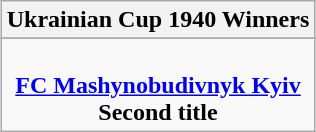<table class="wikitable" style="text-align: center; margin: 0 auto;">
<tr>
<th>Ukrainian Cup 1940 Winners</th>
</tr>
<tr>
</tr>
<tr>
<td><br><strong><a href='#'>FC Mashynobudivnyk Kyiv</a></strong><br><strong>Second title</strong></td>
</tr>
</table>
